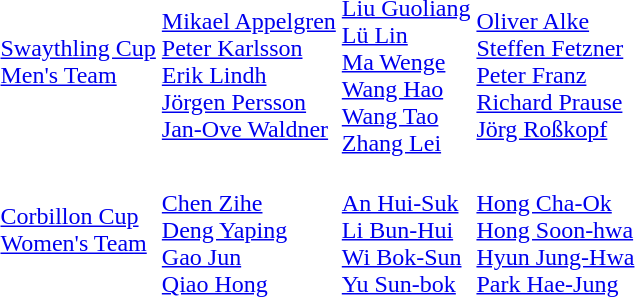<table>
<tr>
<td><a href='#'>Swaythling Cup<br>Men's Team</a></td>
<td><br><a href='#'>Mikael Appelgren</a><br><a href='#'>Peter Karlsson</a><br><a href='#'>Erik Lindh</a><br><a href='#'>Jörgen Persson</a><br><a href='#'>Jan-Ove Waldner</a></td>
<td><br><a href='#'>Liu Guoliang</a><br><a href='#'>Lü Lin</a><br><a href='#'>Ma Wenge</a><br><a href='#'>Wang Hao</a><br><a href='#'>Wang Tao</a><br><a href='#'>Zhang Lei</a></td>
<td><br><a href='#'>Oliver Alke</a><br><a href='#'>Steffen Fetzner</a><br><a href='#'>Peter Franz</a><br><a href='#'>Richard Prause</a><br><a href='#'>Jörg Roßkopf</a></td>
</tr>
<tr>
<td><a href='#'>Corbillon Cup<br>Women's Team</a></td>
<td><br><a href='#'>Chen Zihe</a><br><a href='#'>Deng Yaping</a><br><a href='#'>Gao Jun</a><br><a href='#'>Qiao Hong</a></td>
<td><br><a href='#'>An Hui-Suk</a><br><a href='#'>Li Bun-Hui</a><br><a href='#'>Wi Bok-Sun</a><br><a href='#'>Yu Sun-bok</a></td>
<td><br><a href='#'>Hong Cha-Ok</a><br><a href='#'>Hong Soon-hwa</a><br><a href='#'>Hyun Jung-Hwa</a><br><a href='#'>Park Hae-Jung</a></td>
</tr>
</table>
